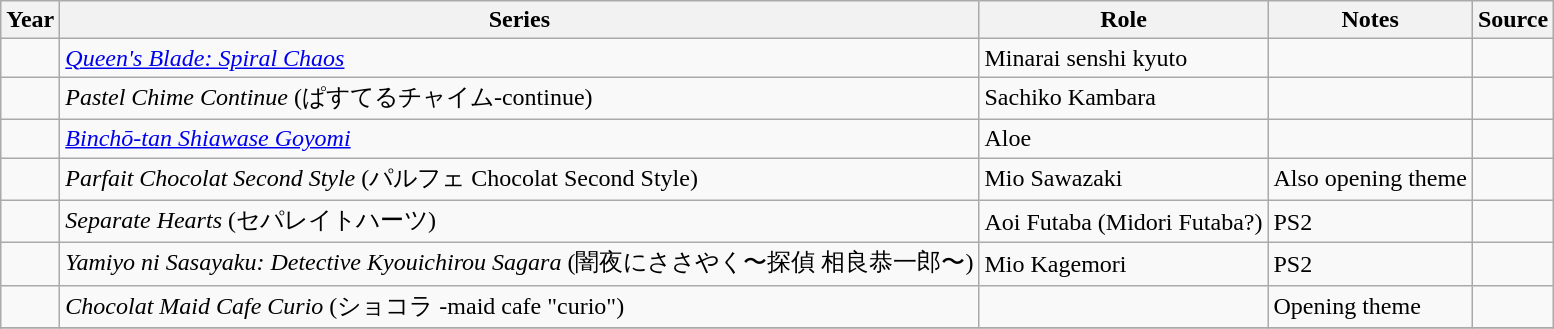<table class="wikitable sortable plainrowheaders">
<tr>
<th>Year</th>
<th>Series</th>
<th>Role</th>
<th class="unsortable">Notes</th>
<th class="unsortable">Source</th>
</tr>
<tr>
<td></td>
<td><em><a href='#'>Queen's Blade: Spiral Chaos</a></em></td>
<td>Minarai senshi kyuto </td>
<td></td>
<td></td>
</tr>
<tr>
<td></td>
<td><em>Pastel Chime Continue</em> (ぱすてるチャイム-continue)</td>
<td>Sachiko Kambara</td>
<td></td>
<td></td>
</tr>
<tr>
<td></td>
<td><em><a href='#'>Binchō-tan Shiawase Goyomi</a></em></td>
<td>Aloe</td>
<td></td>
<td></td>
</tr>
<tr>
<td></td>
<td><em>Parfait Chocolat Second Style</em> (パルフェ Chocolat Second Style)</td>
<td>Mio Sawazaki</td>
<td>Also opening theme</td>
<td></td>
</tr>
<tr>
<td></td>
<td><em>Separate Hearts</em> (セパレイトハーツ)</td>
<td>Aoi Futaba (Midori Futaba?)</td>
<td>PS2</td>
<td></td>
</tr>
<tr>
<td></td>
<td><em>Yamiyo ni Sasayaku: Detective Kyouichirou Sagara</em> (闇夜にささやく〜探偵 相良恭一郎〜)</td>
<td>Mio Kagemori</td>
<td>PS2</td>
<td></td>
</tr>
<tr>
<td></td>
<td><em>Chocolat Maid Cafe Curio</em> (ショコラ -maid cafe "curio")</td>
<td></td>
<td>Opening theme</td>
<td></td>
</tr>
<tr>
</tr>
</table>
